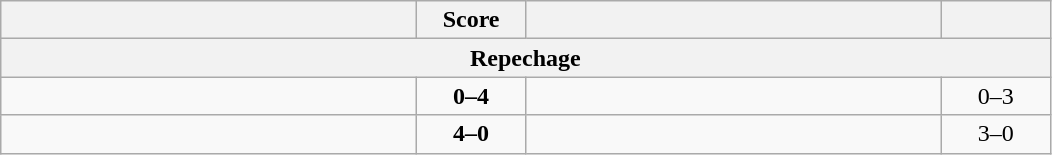<table class="wikitable" style="text-align: left; ">
<tr>
<th align="right" width="270"></th>
<th width="65">Score</th>
<th align="left" width="270"></th>
<th width="65"></th>
</tr>
<tr>
<th colspan=4>Repechage</th>
</tr>
<tr>
<td></td>
<td align="center"><strong>0–4</strong></td>
<td><strong></strong></td>
<td align=center>0–3 <strong></strong></td>
</tr>
<tr>
<td><strong></strong></td>
<td align="center"><strong>4–0</strong></td>
<td></td>
<td align=center>3–0 <strong></strong></td>
</tr>
</table>
